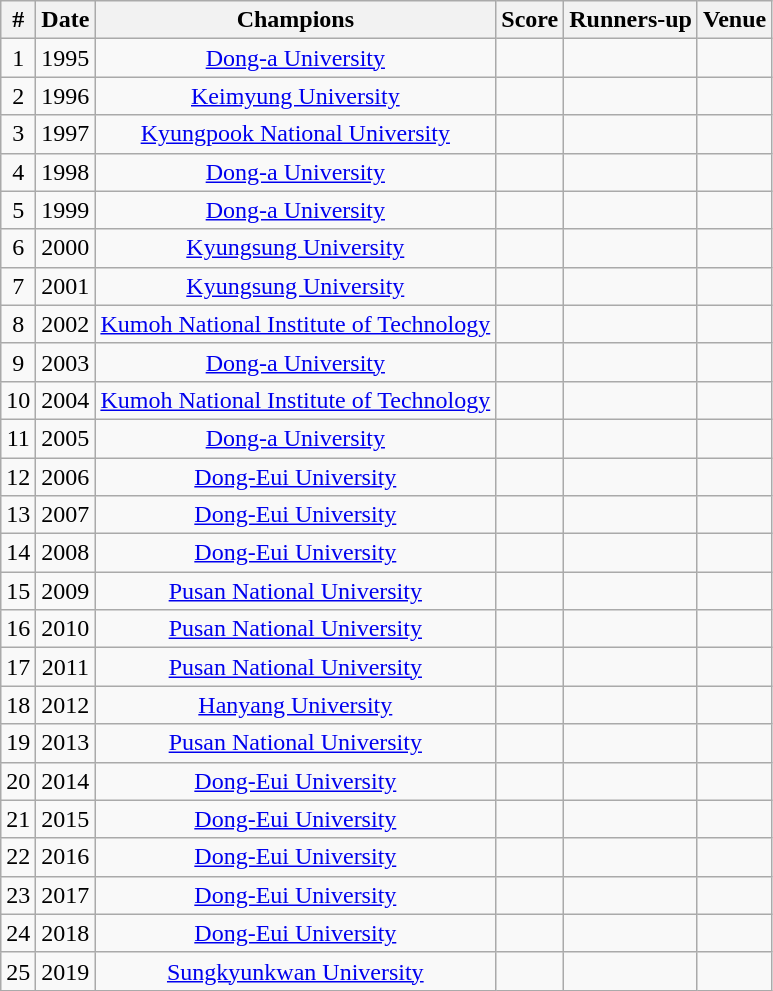<table class="wikitable">
<tr>
<th>#</th>
<th>Date</th>
<th>Champions</th>
<th>Score</th>
<th>Runners-up</th>
<th>Venue</th>
</tr>
<tr align="center">
<td>1</td>
<td>1995</td>
<td><a href='#'>Dong-a University</a></td>
<td></td>
<td></td>
<td></td>
</tr>
<tr align="center">
<td>2</td>
<td>1996</td>
<td><a href='#'>Keimyung University</a></td>
<td></td>
<td></td>
<td></td>
</tr>
<tr align="center">
<td>3</td>
<td>1997</td>
<td><a href='#'>Kyungpook National University</a></td>
<td></td>
<td></td>
<td></td>
</tr>
<tr align="center">
<td>4</td>
<td>1998</td>
<td><a href='#'>Dong-a University</a></td>
<td></td>
<td></td>
<td></td>
</tr>
<tr align="center">
<td>5</td>
<td>1999</td>
<td><a href='#'>Dong-a University</a></td>
<td></td>
<td></td>
<td></td>
</tr>
<tr align="center">
<td>6</td>
<td>2000</td>
<td><a href='#'>Kyungsung University</a></td>
<td></td>
<td></td>
<td></td>
</tr>
<tr align="center">
<td>7</td>
<td>2001</td>
<td><a href='#'>Kyungsung University</a></td>
<td></td>
<td></td>
<td></td>
</tr>
<tr align="center">
<td>8</td>
<td>2002</td>
<td><a href='#'>Kumoh National Institute of Technology</a></td>
<td></td>
<td></td>
<td></td>
</tr>
<tr align="center">
<td>9</td>
<td>2003</td>
<td><a href='#'>Dong-a University</a></td>
<td></td>
<td></td>
<td></td>
</tr>
<tr align="center">
<td>10</td>
<td>2004</td>
<td><a href='#'>Kumoh National Institute of Technology</a></td>
<td></td>
<td></td>
<td></td>
</tr>
<tr align="center">
<td>11</td>
<td>2005</td>
<td><a href='#'>Dong-a University</a></td>
<td></td>
<td></td>
<td></td>
</tr>
<tr align="center">
<td>12</td>
<td>2006</td>
<td><a href='#'>Dong-Eui University</a></td>
<td></td>
<td></td>
<td></td>
</tr>
<tr align="center">
<td>13</td>
<td>2007</td>
<td><a href='#'>Dong-Eui University</a></td>
<td></td>
<td></td>
<td></td>
</tr>
<tr align="center">
<td>14</td>
<td>2008</td>
<td><a href='#'>Dong-Eui University</a></td>
<td></td>
<td></td>
<td></td>
</tr>
<tr align="center">
<td>15</td>
<td>2009</td>
<td><a href='#'>Pusan National University</a></td>
<td></td>
<td></td>
<td></td>
</tr>
<tr align="center">
<td>16</td>
<td>2010</td>
<td><a href='#'>Pusan National University</a></td>
<td></td>
<td></td>
<td></td>
</tr>
<tr align="center">
<td>17</td>
<td>2011</td>
<td><a href='#'>Pusan National University</a></td>
<td></td>
<td></td>
<td></td>
</tr>
<tr align="center">
<td>18</td>
<td>2012</td>
<td><a href='#'>Hanyang University</a></td>
<td></td>
<td></td>
<td></td>
</tr>
<tr align="center">
<td>19</td>
<td>2013</td>
<td><a href='#'>Pusan National University</a></td>
<td></td>
<td></td>
<td></td>
</tr>
<tr align="center">
<td>20</td>
<td>2014</td>
<td><a href='#'>Dong-Eui University</a></td>
<td></td>
<td></td>
<td></td>
</tr>
<tr align="center">
<td>21</td>
<td>2015</td>
<td><a href='#'>Dong-Eui University</a></td>
<td></td>
<td></td>
<td></td>
</tr>
<tr align="center">
<td>22</td>
<td>2016</td>
<td><a href='#'>Dong-Eui University</a></td>
<td></td>
<td></td>
<td></td>
</tr>
<tr align="center">
<td>23</td>
<td>2017</td>
<td><a href='#'>Dong-Eui University</a></td>
<td></td>
<td></td>
<td></td>
</tr>
<tr align="center">
<td>24</td>
<td>2018</td>
<td><a href='#'>Dong-Eui University</a></td>
<td></td>
<td></td>
<td></td>
</tr>
<tr align="center">
<td>25</td>
<td>2019</td>
<td><a href='#'>Sungkyunkwan University</a></td>
<td></td>
<td></td>
<td></td>
</tr>
</table>
